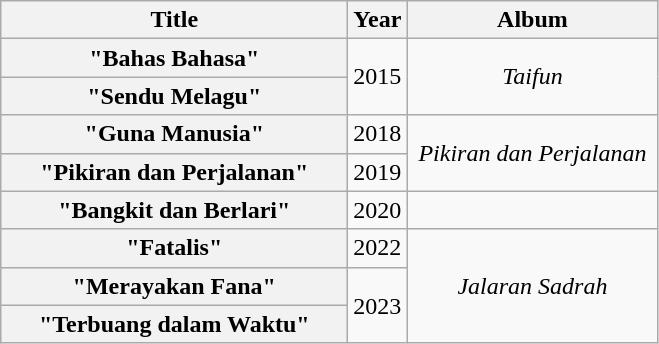<table class="wikitable plainrowheaders" style="text-align:center;">
<tr>
<th scope="col" style="width:14em;">Title</th>
<th scope="col">Year</th>
<th scope="col" style="width:10em;">Album</th>
</tr>
<tr>
<th scope="row">"Bahas Bahasa"</th>
<td rowspan="2">2015</td>
<td rowspan="2"><em>Taifun</em></td>
</tr>
<tr>
<th scope="row">"Sendu Melagu"</th>
</tr>
<tr>
<th scope="row">"Guna Manusia"</th>
<td>2018</td>
<td rowspan="2"><em>Pikiran dan Perjalanan</em></td>
</tr>
<tr>
<th scope="row">"Pikiran dan Perjalanan"</th>
<td>2019</td>
</tr>
<tr>
<th scope="row">"Bangkit dan Berlari"</th>
<td>2020</td>
<td></td>
</tr>
<tr>
<th scope="row">"Fatalis"</th>
<td>2022</td>
<td rowspan="3"><em>Jalaran Sadrah</em></td>
</tr>
<tr>
<th scope="row">"Merayakan Fana"</th>
<td rowspan="2">2023</td>
</tr>
<tr>
<th scope="row">"Terbuang dalam Waktu"</th>
</tr>
</table>
